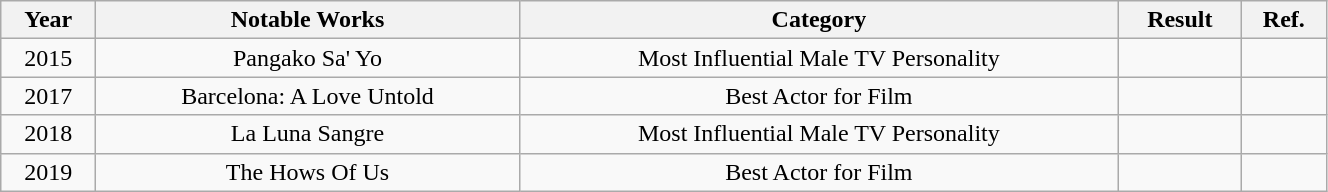<table class="wikitable" style="text-align:center" width=70%>
<tr>
<th>Year</th>
<th>Notable Works</th>
<th>Category</th>
<th>Result</th>
<th>Ref.</th>
</tr>
<tr>
<td>2015</td>
<td>Pangako Sa' Yo</td>
<td>Most Influential Male TV Personality</td>
<td></td>
<td></td>
</tr>
<tr>
<td>2017</td>
<td>Barcelona: A Love Untold</td>
<td>Best Actor for Film</td>
<td></td>
<td></td>
</tr>
<tr>
<td>2018</td>
<td>La Luna Sangre</td>
<td>Most Influential Male TV Personality</td>
<td></td>
<td></td>
</tr>
<tr>
<td>2019</td>
<td>The Hows Of Us</td>
<td>Best Actor for Film</td>
<td></td>
<td></td>
</tr>
</table>
